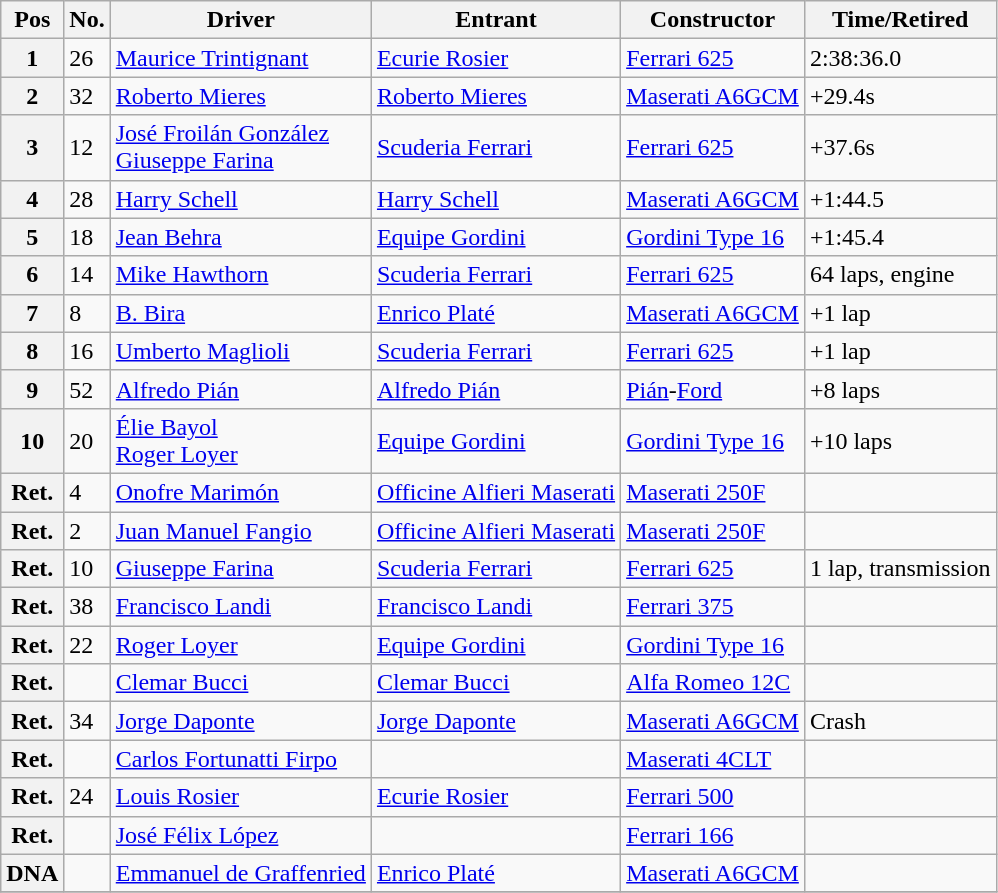<table class="wikitable sortable">
<tr>
<th>Pos</th>
<th>No.</th>
<th>Driver</th>
<th>Entrant</th>
<th>Constructor</th>
<th>Time/Retired</th>
</tr>
<tr>
<th>1</th>
<td>26</td>
<td> <a href='#'>Maurice Trintignant</a></td>
<td><a href='#'>Ecurie Rosier</a></td>
<td><a href='#'>Ferrari 625</a></td>
<td>2:38:36.0</td>
</tr>
<tr>
<th>2</th>
<td>32</td>
<td> <a href='#'>Roberto Mieres</a></td>
<td><a href='#'>Roberto Mieres</a></td>
<td><a href='#'>Maserati A6GCM</a></td>
<td>+29.4s</td>
</tr>
<tr>
<th>3</th>
<td>12</td>
<td> <a href='#'>José Froilán González</a><br> <a href='#'>Giuseppe Farina</a></td>
<td><a href='#'>Scuderia Ferrari</a></td>
<td><a href='#'>Ferrari 625</a></td>
<td>+37.6s</td>
</tr>
<tr>
<th>4</th>
<td>28</td>
<td> <a href='#'>Harry Schell</a></td>
<td><a href='#'>Harry Schell</a></td>
<td><a href='#'>Maserati A6GCM</a></td>
<td>+1:44.5</td>
</tr>
<tr>
<th>5</th>
<td>18</td>
<td> <a href='#'>Jean Behra</a></td>
<td><a href='#'>Equipe Gordini</a></td>
<td><a href='#'>Gordini Type 16</a></td>
<td>+1:45.4</td>
</tr>
<tr>
<th>6</th>
<td>14</td>
<td> <a href='#'>Mike Hawthorn</a></td>
<td><a href='#'>Scuderia Ferrari</a></td>
<td><a href='#'>Ferrari 625</a></td>
<td>64 laps, engine</td>
</tr>
<tr>
<th>7</th>
<td>8</td>
<td> <a href='#'>B. Bira</a></td>
<td><a href='#'>Enrico Platé</a></td>
<td><a href='#'>Maserati A6GCM</a></td>
<td>+1 lap</td>
</tr>
<tr>
<th>8</th>
<td>16</td>
<td> <a href='#'>Umberto Maglioli</a></td>
<td><a href='#'>Scuderia Ferrari</a></td>
<td><a href='#'>Ferrari 625</a></td>
<td>+1 lap</td>
</tr>
<tr>
<th>9</th>
<td>52</td>
<td> <a href='#'>Alfredo Pián</a></td>
<td><a href='#'>Alfredo Pián</a></td>
<td><a href='#'>Pián</a>-<a href='#'>Ford</a></td>
<td>+8 laps</td>
</tr>
<tr>
<th>10</th>
<td>20</td>
<td> <a href='#'>Élie Bayol</a><br> <a href='#'>Roger Loyer</a></td>
<td><a href='#'>Equipe Gordini</a></td>
<td><a href='#'>Gordini Type 16</a></td>
<td>+10 laps</td>
</tr>
<tr>
<th>Ret.</th>
<td>4</td>
<td> <a href='#'>Onofre Marimón</a></td>
<td><a href='#'>Officine Alfieri Maserati</a></td>
<td><a href='#'>Maserati 250F</a></td>
<td></td>
</tr>
<tr>
<th>Ret.</th>
<td>2</td>
<td> <a href='#'>Juan Manuel Fangio</a></td>
<td><a href='#'>Officine Alfieri Maserati</a></td>
<td><a href='#'>Maserati 250F</a></td>
<td></td>
</tr>
<tr>
<th>Ret.</th>
<td>10</td>
<td> <a href='#'>Giuseppe Farina</a></td>
<td><a href='#'>Scuderia Ferrari</a></td>
<td><a href='#'>Ferrari 625</a></td>
<td>1 lap, transmission</td>
</tr>
<tr>
<th>Ret.</th>
<td>38</td>
<td> <a href='#'>Francisco Landi</a></td>
<td><a href='#'>Francisco Landi</a></td>
<td><a href='#'>Ferrari 375</a></td>
<td></td>
</tr>
<tr>
<th>Ret.</th>
<td>22</td>
<td> <a href='#'>Roger Loyer</a></td>
<td><a href='#'>Equipe Gordini</a></td>
<td><a href='#'>Gordini Type 16</a></td>
<td></td>
</tr>
<tr>
<th>Ret.</th>
<td></td>
<td> <a href='#'>Clemar Bucci</a></td>
<td><a href='#'>Clemar Bucci</a></td>
<td><a href='#'>Alfa Romeo 12C</a></td>
<td></td>
</tr>
<tr>
<th>Ret.</th>
<td>34</td>
<td> <a href='#'>Jorge Daponte</a></td>
<td><a href='#'>Jorge Daponte</a></td>
<td><a href='#'>Maserati A6GCM</a></td>
<td>Crash</td>
</tr>
<tr>
<th>Ret.</th>
<td></td>
<td> <a href='#'>Carlos Fortunatti Firpo</a></td>
<td></td>
<td><a href='#'>Maserati 4CLT</a></td>
<td></td>
</tr>
<tr>
<th>Ret.</th>
<td>24</td>
<td> <a href='#'>Louis Rosier</a></td>
<td><a href='#'>Ecurie Rosier</a></td>
<td><a href='#'>Ferrari 500</a></td>
<td></td>
</tr>
<tr>
<th>Ret.</th>
<td></td>
<td> <a href='#'>José Félix López</a></td>
<td></td>
<td><a href='#'>Ferrari 166</a></td>
<td></td>
</tr>
<tr>
<th>DNA</th>
<td></td>
<td> <a href='#'>Emmanuel de Graffenried</a></td>
<td><a href='#'>Enrico Platé</a></td>
<td><a href='#'>Maserati A6GCM</a></td>
<td></td>
</tr>
<tr>
</tr>
</table>
